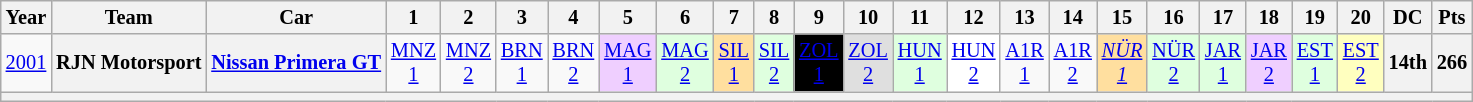<table class="wikitable" style="text-align:center; font-size:85%">
<tr>
<th>Year</th>
<th>Team</th>
<th>Car</th>
<th>1</th>
<th>2</th>
<th>3</th>
<th>4</th>
<th>5</th>
<th>6</th>
<th>7</th>
<th>8</th>
<th>9</th>
<th>10</th>
<th>11</th>
<th>12</th>
<th>13</th>
<th>14</th>
<th>15</th>
<th>16</th>
<th>17</th>
<th>18</th>
<th>19</th>
<th>20</th>
<th>DC</th>
<th>Pts</th>
</tr>
<tr>
<td><a href='#'>2001</a></td>
<th nowrap> RJN Motorsport</th>
<th nowrap><a href='#'>Nissan Primera GT</a></th>
<td><a href='#'>MNZ<br>1</a></td>
<td><a href='#'>MNZ<br>2</a></td>
<td><a href='#'>BRN<br>1</a></td>
<td><a href='#'>BRN<br>2</a></td>
<td style="background:#EFCFFF;"><a href='#'>MAG<br>1</a><br></td>
<td style="background:#DFFFDF;"><a href='#'>MAG<br>2</a><br></td>
<td style="background:#FFDF9F;"><a href='#'>SIL<br>1</a><br></td>
<td style="background:#DFFFDF;"><a href='#'>SIL<br>2</a><br></td>
<td style="background:#000000; color:white"><a href='#'><span>ZOL<br>1</span></a><br></td>
<td style="background:#DFDFDF;"><a href='#'>ZOL<br>2</a><br></td>
<td style="background:#DFFFDF;"><a href='#'>HUN<br>1</a><br></td>
<td style="background:#FFFFFF;"><a href='#'>HUN<br>2</a><br></td>
<td><a href='#'>A1R<br>1</a></td>
<td><a href='#'>A1R<br>2</a></td>
<td style="background:#FFDF9F;"><em><a href='#'>NÜR<br>1</a></em><br></td>
<td style="background:#DFFFDF;"><a href='#'>NÜR<br>2</a><br></td>
<td style="background:#DFFFDF;"><a href='#'>JAR<br>1</a><br></td>
<td style="background:#EFCFFF;"><a href='#'>JAR<br>2</a><br></td>
<td style="background:#DFFFDF;"><a href='#'>EST<br>1</a><br></td>
<td style="background:#FFFFBF;"><a href='#'>EST<br>2</a><br></td>
<th>14th</th>
<th>266</th>
</tr>
<tr>
<th colspan="25"></th>
</tr>
</table>
